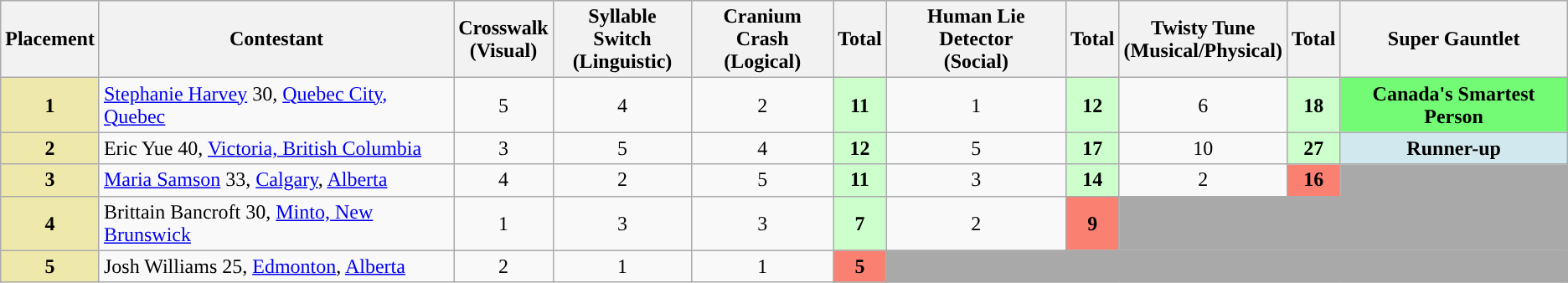<table class="wikitable" style="text-align:center;">
<tr>
<th>Placement</th>
<th>Contestant</th>
<th>Crosswalk<br>(Visual)</th>
<th>Syllable Switch<br>(Linguistic)</th>
<th>Cranium Crash<br>(Logical)</th>
<th>Total</th>
<th>Human Lie Detector<br>(Social)</th>
<th>Total</th>
<th>Twisty Tune<br>(Musical/Physical)</th>
<th>Total</th>
<th>Super Gauntlet</th>
</tr>
<tr>
<td bgcolor="palegoldenrod"><strong>1</strong></td>
<td align="left"><a href='#'>Stephanie Harvey</a> 30, <a href='#'>Quebec City, Quebec</a></td>
<td>5</td>
<td>4</td>
<td>2</td>
<td bgcolor="#cfc"><strong>11</strong></td>
<td>1</td>
<td bgcolor="#cfc"><strong>12</strong></td>
<td>6</td>
<td bgcolor="#cfc"><strong>18</strong></td>
<td align="center" bgcolor="#73FB76"><strong>Canada's Smartest Person</strong></td>
</tr>
<tr>
<td bgcolor="palegoldenrod"><strong>2</strong></td>
<td align="left">Eric Yue 40, <a href='#'>Victoria, British Columbia</a></td>
<td>3</td>
<td>5</td>
<td>4</td>
<td bgcolor="#cfc"><strong>12</strong></td>
<td>5</td>
<td bgcolor="#cfc"><strong>17</strong></td>
<td>10</td>
<td bgcolor="#cfc"><strong>27</strong></td>
<td bgcolor="#D1E8EF"><strong>Runner-up</strong></td>
</tr>
<tr>
<td bgcolor="palegoldenrod"><strong>3</strong></td>
<td align="left"><a href='#'>Maria Samson</a> 33, <a href='#'>Calgary</a>, <a href='#'>Alberta</a></td>
<td>4</td>
<td>2</td>
<td>5</td>
<td bgcolor="#cfc"><strong>11</strong></td>
<td>3</td>
<td bgcolor="#cfc"><strong>14</strong></td>
<td>2</td>
<td bgcolor="salmon"><strong>16</strong></td>
<td bgcolor="darkgrey"></td>
</tr>
<tr>
<td bgcolor="palegoldenrod"><strong>4</strong></td>
<td align="left">Brittain Bancroft 30, <a href='#'>Minto, New Brunswick</a></td>
<td>1</td>
<td>3</td>
<td>3</td>
<td bgcolor="#cfc"><strong>7</strong></td>
<td>2</td>
<td bgcolor="salmon"><strong>9</strong></td>
<td bgcolor="darkgrey" colspan="4"></td>
</tr>
<tr>
<td bgcolor="palegoldenrod"><strong>5</strong></td>
<td align="left">Josh Williams 25, <a href='#'>Edmonton</a>, <a href='#'>Alberta</a></td>
<td>2</td>
<td>1</td>
<td>1</td>
<td bgcolor="salmon"><strong>5</strong></td>
<td bgcolor="darkgrey" colspan="5"></td>
</tr>
</table>
